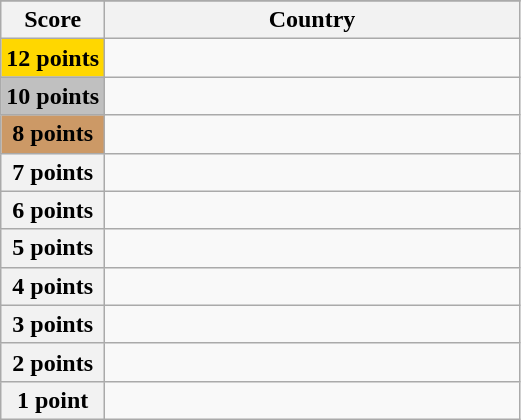<table class="wikitable">
<tr>
</tr>
<tr>
<th scope="col" width="20%">Score</th>
<th scope="col">Country</th>
</tr>
<tr>
<th scope="row" style="background:gold">12 points</th>
<td></td>
</tr>
<tr>
<th scope="row" style="background:silver">10 points</th>
<td></td>
</tr>
<tr>
<th scope="row" style="background:#CC9966">8 points</th>
<td></td>
</tr>
<tr>
<th scope="row">7 points</th>
<td></td>
</tr>
<tr>
<th scope="row">6 points</th>
<td></td>
</tr>
<tr>
<th scope="row">5 points</th>
<td></td>
</tr>
<tr>
<th scope="row">4 points</th>
<td></td>
</tr>
<tr>
<th scope="row">3 points</th>
<td></td>
</tr>
<tr>
<th scope="row">2 points</th>
<td></td>
</tr>
<tr>
<th scope="row">1 point</th>
<td></td>
</tr>
</table>
